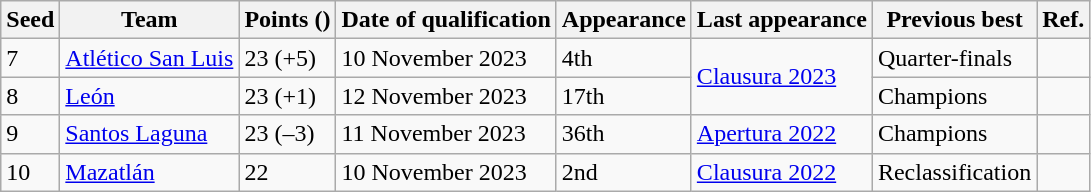<table class="wikitable sortable">
<tr>
<th>Seed</th>
<th>Team</th>
<th>Points ()</th>
<th>Date of qualification</th>
<th>Appearance</th>
<th>Last appearance</th>
<th>Previous best</th>
<th>Ref.</th>
</tr>
<tr>
<td>7</td>
<td><a href='#'>Atlético San Luis</a></td>
<td>23 (+5)</td>
<td>10 November 2023</td>
<td>4th</td>
<td rowspan="2"><a href='#'>Clausura 2023</a></td>
<td>Quarter-finals </td>
<td></td>
</tr>
<tr>
<td>8</td>
<td><a href='#'>León</a></td>
<td>23 (+1)</td>
<td>12 November 2023</td>
<td>17th</td>
<td>Champions </td>
<td></td>
</tr>
<tr>
<td>9</td>
<td><a href='#'>Santos Laguna</a></td>
<td>23 (–3)</td>
<td>11 November 2023</td>
<td>36th</td>
<td rowspan="1"><a href='#'>Apertura 2022</a></td>
<td>Champions </td>
<td></td>
</tr>
<tr>
<td>10</td>
<td><a href='#'>Mazatlán</a></td>
<td>22</td>
<td>10 November 2023</td>
<td>2nd</td>
<td><a href='#'>Clausura 2022</a></td>
<td>Reclassification </td>
<td></td>
</tr>
</table>
